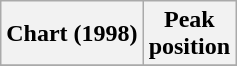<table class="wikitable sortable plainrowheaders" style="text-align:center">
<tr>
<th scope="col">Chart (1998)</th>
<th scope="col">Peak<br>position</th>
</tr>
<tr>
</tr>
</table>
